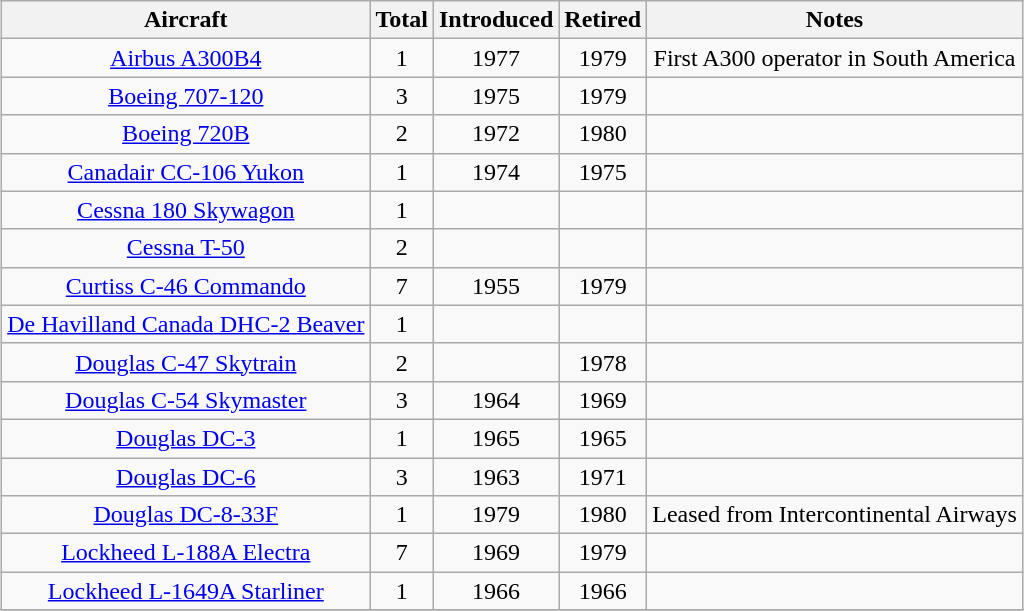<table class="wikitable" style="margin:0.5em auto; text-align:center">
<tr>
<th>Aircraft</th>
<th>Total</th>
<th>Introduced</th>
<th>Retired</th>
<th>Notes</th>
</tr>
<tr>
<td><a href='#'>Airbus A300B4</a></td>
<td>1</td>
<td>1977</td>
<td>1979</td>
<td>First A300 operator in South America</td>
</tr>
<tr>
<td><a href='#'>Boeing 707-120</a></td>
<td>3</td>
<td>1975</td>
<td>1979</td>
<td></td>
</tr>
<tr>
<td><a href='#'>Boeing 720B</a></td>
<td>2</td>
<td>1972</td>
<td>1980</td>
<td></td>
</tr>
<tr>
<td><a href='#'>Canadair CC-106 Yukon</a></td>
<td>1</td>
<td>1974</td>
<td>1975</td>
<td></td>
</tr>
<tr>
<td><a href='#'>Cessna 180 Skywagon</a></td>
<td>1</td>
<td></td>
<td></td>
<td></td>
</tr>
<tr>
<td><a href='#'>Cessna T-50</a></td>
<td>2</td>
<td></td>
<td></td>
<td></td>
</tr>
<tr>
<td><a href='#'>Curtiss C-46 Commando</a></td>
<td>7</td>
<td>1955</td>
<td>1979</td>
<td></td>
</tr>
<tr>
<td><a href='#'>De Havilland Canada DHC-2 Beaver</a></td>
<td>1</td>
<td></td>
<td></td>
<td></td>
</tr>
<tr>
<td><a href='#'>Douglas C-47 Skytrain</a></td>
<td>2</td>
<td></td>
<td>1978</td>
<td></td>
</tr>
<tr>
<td><a href='#'>Douglas C-54 Skymaster</a></td>
<td>3</td>
<td>1964</td>
<td>1969</td>
<td></td>
</tr>
<tr>
<td><a href='#'>Douglas DC-3</a></td>
<td>1</td>
<td>1965</td>
<td>1965</td>
<td></td>
</tr>
<tr>
<td><a href='#'>Douglas DC-6</a></td>
<td>3</td>
<td>1963</td>
<td>1971</td>
<td></td>
</tr>
<tr>
<td><a href='#'>Douglas DC-8-33F</a></td>
<td>1</td>
<td>1979</td>
<td>1980</td>
<td>Leased from Intercontinental Airways</td>
</tr>
<tr>
<td><a href='#'>Lockheed L-188A Electra</a></td>
<td>7</td>
<td>1969</td>
<td>1979</td>
<td></td>
</tr>
<tr>
<td><a href='#'>Lockheed L-1649A Starliner</a></td>
<td>1</td>
<td>1966</td>
<td>1966</td>
<td></td>
</tr>
<tr>
</tr>
</table>
